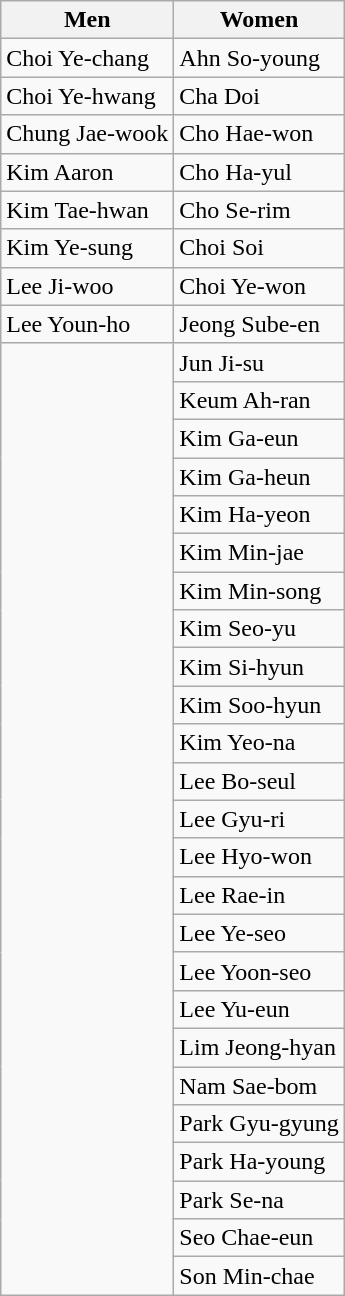<table class="wikitable">
<tr>
<th>Men</th>
<th>Women</th>
</tr>
<tr>
<td>Choi Ye-chang</td>
<td>Ahn So-young</td>
</tr>
<tr>
<td>Choi Ye-hwang</td>
<td>Cha Doi</td>
</tr>
<tr>
<td>Chung Jae-wook</td>
<td>Cho Hae-won</td>
</tr>
<tr>
<td>Kim Aaron</td>
<td>Cho Ha-yul</td>
</tr>
<tr>
<td>Kim Tae-hwan</td>
<td>Cho Se-rim</td>
</tr>
<tr>
<td>Kim Ye-sung</td>
<td>Choi Soi</td>
</tr>
<tr>
<td>Lee Ji-woo</td>
<td>Choi Ye-won</td>
</tr>
<tr>
<td>Lee Youn-ho</td>
<td>Jeong Sube-en</td>
</tr>
<tr>
<td rowspan=25></td>
<td>Jun Ji-su</td>
</tr>
<tr>
<td>Keum Ah-ran</td>
</tr>
<tr>
<td>Kim Ga-eun</td>
</tr>
<tr>
<td>Kim Ga-heun</td>
</tr>
<tr>
<td>Kim Ha-yeon</td>
</tr>
<tr>
<td>Kim Min-jae</td>
</tr>
<tr>
<td>Kim Min-song</td>
</tr>
<tr>
<td>Kim Seo-yu</td>
</tr>
<tr>
<td>Kim Si-hyun</td>
</tr>
<tr>
<td>Kim Soo-hyun</td>
</tr>
<tr>
<td>Kim Yeo-na</td>
</tr>
<tr>
<td>Lee Bo-seul</td>
</tr>
<tr>
<td>Lee Gyu-ri</td>
</tr>
<tr>
<td>Lee Hyo-won</td>
</tr>
<tr>
<td>Lee Rae-in</td>
</tr>
<tr>
<td>Lee Ye-seo</td>
</tr>
<tr>
<td>Lee Yoon-seo</td>
</tr>
<tr>
<td>Lee Yu-eun</td>
</tr>
<tr>
<td>Lim Jeong-hyan</td>
</tr>
<tr>
<td>Nam Sae-bom</td>
</tr>
<tr>
<td>Park Gyu-gyung</td>
</tr>
<tr>
<td>Park Ha-young</td>
</tr>
<tr>
<td>Park Se-na</td>
</tr>
<tr>
<td>Seo Chae-eun</td>
</tr>
<tr>
<td>Son Min-chae</td>
</tr>
</table>
